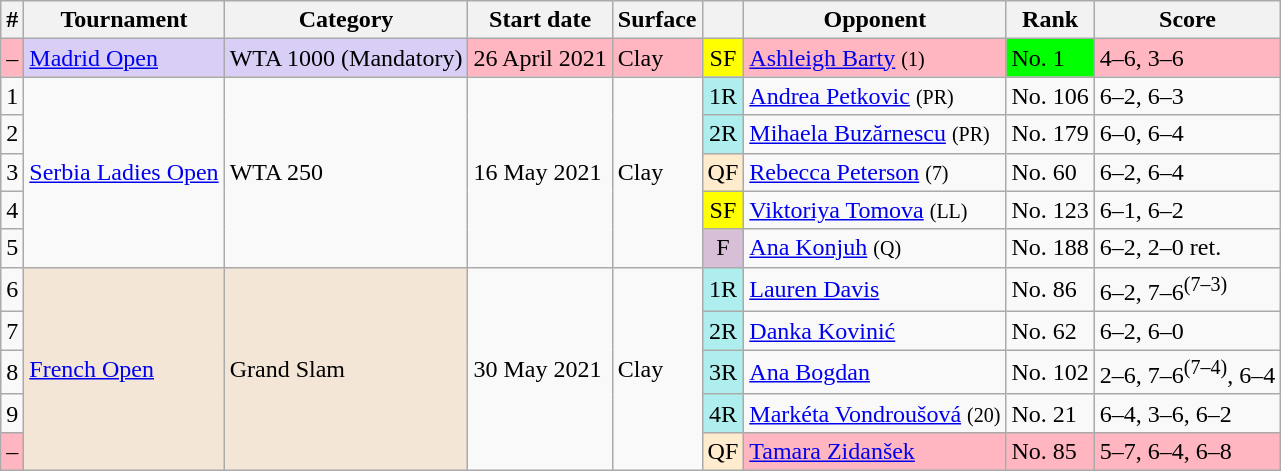<table class="wikitable sortable">
<tr>
<th scope="col">#</th>
<th scope="col">Tournament</th>
<th scope="col">Category</th>
<th scope="col">Start date</th>
<th scope="col">Surface</th>
<th scope="col"></th>
<th scope="col">Opponent</th>
<th scope="col">Rank</th>
<th class="unsortable" scope="col">Score</th>
</tr>
<tr bgcolor="lightpink">
<td align="center">–</td>
<td bgcolor="#d8cef6"><a href='#'>Madrid Open</a></td>
<td bgcolor="#d8cef6">WTA 1000 (Mandatory)</td>
<td>26 April 2021</td>
<td>Clay</td>
<td bgcolor=yellow align="center">SF</td>
<td> <a href='#'>Ashleigh Barty</a> <small>(1)</small></td>
<td align="left" bgcolor=lime>No. 1</td>
<td>4–6, 3–6</td>
</tr>
<tr>
<td align="center">1</td>
<td rowspan="5"><a href='#'>Serbia Ladies Open</a></td>
<td rowspan="5">WTA 250</td>
<td rowspan="5">16 May 2021</td>
<td rowspan="5">Clay</td>
<td bgcolor=afeeee align="center">1R</td>
<td> <a href='#'>Andrea Petkovic</a> <small>(PR)</small></td>
<td>No. 106</td>
<td>6–2, 6–3</td>
</tr>
<tr>
<td align="center">2</td>
<td bgcolor=afeeee align="center">2R</td>
<td> <a href='#'>Mihaela Buzărnescu</a> <small>(PR)</small></td>
<td>No. 179</td>
<td>6–0, 6–4</td>
</tr>
<tr>
<td align="center">3</td>
<td bgcolor=ffebcd align="center">QF</td>
<td> <a href='#'>Rebecca Peterson</a> <small>(7)</small></td>
<td>No. 60</td>
<td>6–2, 6–4</td>
</tr>
<tr>
<td align="center">4</td>
<td bgcolor=yellow align="center">SF</td>
<td> <a href='#'>Viktoriya Tomova</a> <small>(LL)</small></td>
<td>No. 123</td>
<td>6–1, 6–2</td>
</tr>
<tr>
<td align="center">5</td>
<td bgcolor=thistle align="center">F</td>
<td> <a href='#'>Ana Konjuh</a> <small>(Q)</small></td>
<td>No. 188</td>
<td>6–2, 2–0 ret.</td>
</tr>
<tr>
<td align="center">6</td>
<td rowspan="5" bgcolor=f3e6d7><a href='#'>French Open</a></td>
<td rowspan="5" bgcolor=f3e6d7>Grand Slam</td>
<td rowspan="5">30 May 2021</td>
<td rowspan="5">Clay</td>
<td bgcolor=afeeee align="center">1R</td>
<td> <a href='#'>Lauren Davis</a></td>
<td>No. 86</td>
<td>6–2, 7–6<sup>(7–3)</sup></td>
</tr>
<tr>
<td align="center">7</td>
<td bgcolor=afeeee align="center">2R</td>
<td> <a href='#'>Danka Kovinić</a></td>
<td>No. 62</td>
<td>6–2, 6–0</td>
</tr>
<tr>
<td align="center">8</td>
<td bgcolor=afeeee align="center">3R</td>
<td> <a href='#'>Ana Bogdan</a></td>
<td>No. 102</td>
<td>2–6, 7–6<sup>(7–4)</sup>, 6–4</td>
</tr>
<tr>
<td align="center">9</td>
<td bgcolor=afeeee align="center">4R</td>
<td> <a href='#'>Markéta Vondroušová</a> <small>(20)</small></td>
<td>No. 21</td>
<td>6–4, 3–6, 6–2</td>
</tr>
<tr>
<td align="center"  bgcolor="lightpink">–</td>
<td bgcolor=ffebcd align="center">QF</td>
<td bgcolor="lightpink"> <a href='#'>Tamara Zidanšek</a></td>
<td bgcolor="lightpink" bgcolor=white>No. 85</td>
<td bgcolor="lightpink">5–7, 6–4, 6–8</td>
</tr>
</table>
